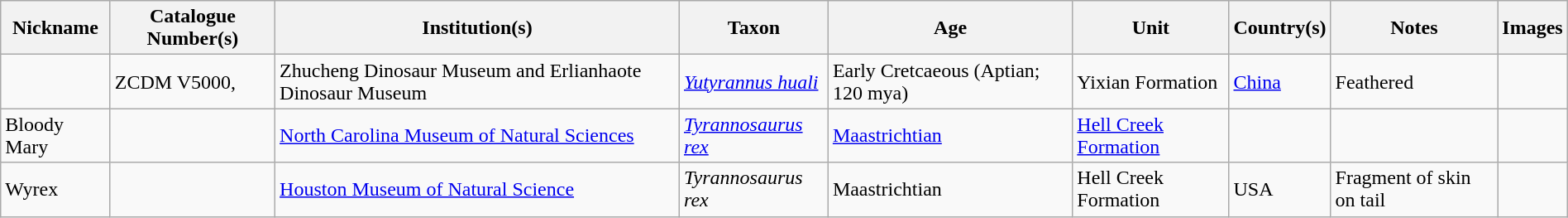<table class="wikitable sortable" align="center" width="100%">
<tr>
<th>Nickname</th>
<th>Catalogue Number(s)</th>
<th>Institution(s)</th>
<th>Taxon</th>
<th>Age</th>
<th>Unit</th>
<th>Country(s)</th>
<th>Notes</th>
<th>Images</th>
</tr>
<tr>
<td></td>
<td>ZCDM V5000,</td>
<td>Zhucheng Dinosaur Museum and Erlianhaote Dinosaur Museum</td>
<td><a href='#'><em>Yutyrannus huali</em></a></td>
<td>Early Cretcaeous (Aptian; 120 mya)</td>
<td>Yixian Formation</td>
<td><a href='#'>China</a></td>
<td>Feathered</td>
<td></td>
</tr>
<tr>
<td>Bloody Mary</td>
<td></td>
<td><a href='#'>North Carolina Museum of Natural Sciences</a></td>
<td><a href='#'><em>Tyrannosaurus rex</em></a></td>
<td><a href='#'>Maastrichtian</a></td>
<td><a href='#'>Hell Creek Formation</a></td>
<td></td>
<td></td>
<td></td>
</tr>
<tr>
<td>Wyrex</td>
<td></td>
<td><a href='#'>Houston Museum of Natural Science</a></td>
<td><em>Tyrannosaurus rex</em></td>
<td>Maastrichtian</td>
<td>Hell Creek Formation</td>
<td>USA</td>
<td>Fragment of skin on tail</td>
<td></td>
</tr>
</table>
